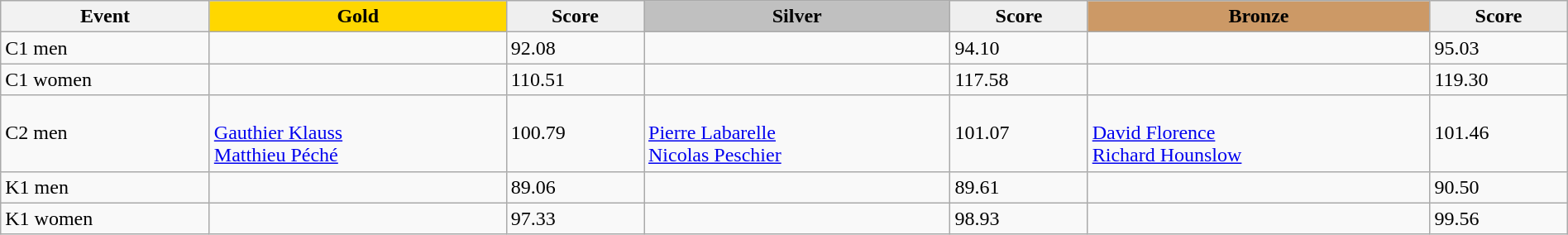<table class="wikitable" width=100%>
<tr>
<th>Event</th>
<td align=center bgcolor="gold"><strong>Gold</strong></td>
<td align=center bgcolor="EFEFEF"><strong>Score</strong></td>
<td align=center bgcolor="silver"><strong>Silver</strong></td>
<td align=center bgcolor="EFEFEF"><strong>Score</strong></td>
<td align=center bgcolor="CC9966"><strong>Bronze</strong></td>
<td align=center bgcolor="EFEFEF"><strong>Score</strong></td>
</tr>
<tr>
<td>C1 men</td>
<td></td>
<td>92.08</td>
<td></td>
<td>94.10</td>
<td></td>
<td>95.03</td>
</tr>
<tr>
<td>C1 women</td>
<td></td>
<td>110.51</td>
<td></td>
<td>117.58</td>
<td></td>
<td>119.30</td>
</tr>
<tr>
<td>C2 men</td>
<td><br><a href='#'>Gauthier Klauss</a><br><a href='#'>Matthieu Péché</a></td>
<td>100.79</td>
<td><br><a href='#'>Pierre Labarelle</a><br><a href='#'>Nicolas Peschier</a></td>
<td>101.07</td>
<td><br><a href='#'>David Florence</a><br><a href='#'>Richard Hounslow</a></td>
<td>101.46</td>
</tr>
<tr>
<td>K1 men</td>
<td></td>
<td>89.06</td>
<td></td>
<td>89.61</td>
<td></td>
<td>90.50</td>
</tr>
<tr>
<td>K1 women</td>
<td></td>
<td>97.33</td>
<td></td>
<td>98.93</td>
<td></td>
<td>99.56</td>
</tr>
</table>
